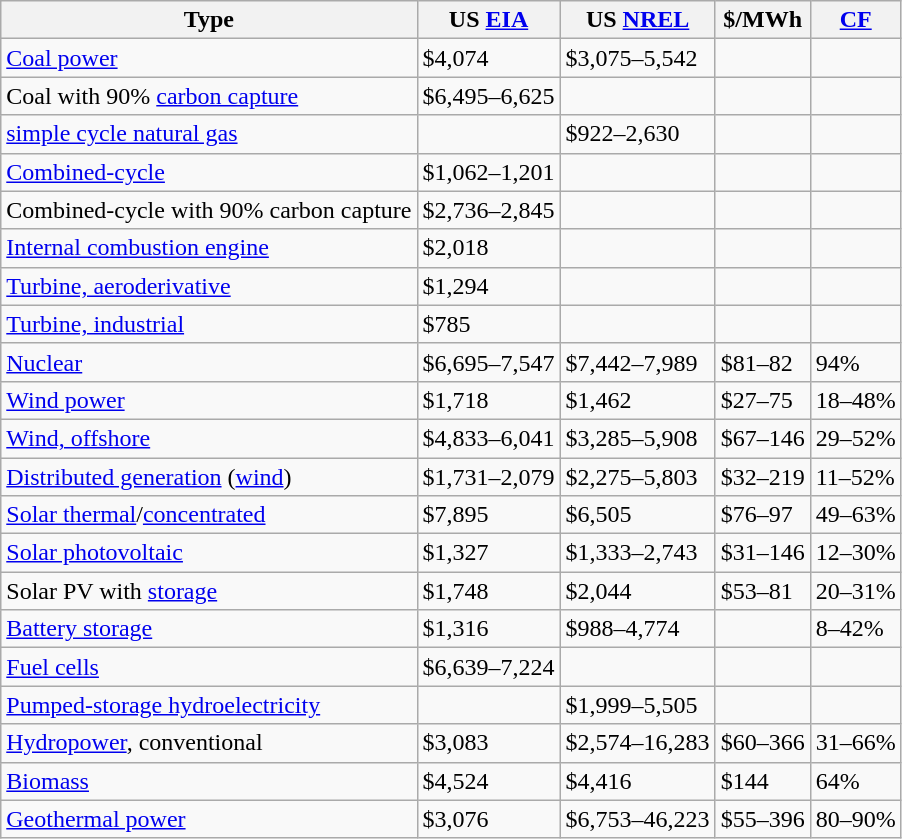<table class="wikitable sortable">
<tr>
<th>Type</th>
<th>US <a href='#'>EIA</a></th>
<th>US <a href='#'>NREL</a></th>
<th>$/MWh</th>
<th><a href='#'>CF</a></th>
</tr>
<tr>
<td><a href='#'>Coal power</a></td>
<td>$4,074</td>
<td>$3,075–5,542</td>
<td></td>
<td></td>
</tr>
<tr>
<td>Coal with 90% <a href='#'>carbon capture</a></td>
<td>$6,495–6,625</td>
<td></td>
<td></td>
<td></td>
</tr>
<tr>
<td><a href='#'>simple cycle natural gas</a></td>
<td></td>
<td>$922–2,630</td>
<td></td>
<td></td>
</tr>
<tr>
<td><a href='#'>Combined-cycle</a></td>
<td>$1,062–1,201</td>
<td></td>
<td></td>
<td></td>
</tr>
<tr>
<td>Combined-cycle with 90% carbon capture</td>
<td>$2,736–2,845</td>
<td></td>
<td></td>
<td></td>
</tr>
<tr>
<td><a href='#'>Internal combustion engine</a></td>
<td>$2,018</td>
<td></td>
<td></td>
<td></td>
</tr>
<tr>
<td><a href='#'>Turbine, aeroderivative</a></td>
<td>$1,294</td>
<td></td>
<td></td>
<td></td>
</tr>
<tr>
<td><a href='#'>Turbine, industrial</a></td>
<td>$785</td>
<td></td>
<td></td>
<td></td>
</tr>
<tr>
<td><a href='#'>Nuclear</a></td>
<td>$6,695–7,547</td>
<td>$7,442–7,989</td>
<td>$81–82</td>
<td>94%</td>
</tr>
<tr>
<td><a href='#'>Wind power</a></td>
<td>$1,718</td>
<td>$1,462</td>
<td>$27–75</td>
<td>18–48%</td>
</tr>
<tr>
<td><a href='#'>Wind, offshore</a></td>
<td>$4,833–6,041</td>
<td>$3,285–5,908</td>
<td>$67–146</td>
<td>29–52%</td>
</tr>
<tr>
<td><a href='#'>Distributed generation</a> (<a href='#'>wind</a>)</td>
<td>$1,731–2,079</td>
<td>$2,275–5,803</td>
<td>$32–219</td>
<td>11–52%</td>
</tr>
<tr>
<td><a href='#'>Solar thermal</a>/<a href='#'>concentrated</a></td>
<td>$7,895</td>
<td>$6,505</td>
<td>$76–97</td>
<td>49–63%</td>
</tr>
<tr>
<td><a href='#'>Solar photovoltaic</a></td>
<td>$1,327</td>
<td>$1,333–2,743</td>
<td>$31–146</td>
<td>12–30%</td>
</tr>
<tr>
<td>Solar PV with <a href='#'>storage</a></td>
<td>$1,748</td>
<td>$2,044</td>
<td>$53–81</td>
<td>20–31%</td>
</tr>
<tr>
<td><a href='#'>Battery storage</a></td>
<td>$1,316</td>
<td>$988–4,774</td>
<td></td>
<td>8–42%</td>
</tr>
<tr>
<td><a href='#'>Fuel cells</a></td>
<td>$6,639–7,224</td>
<td></td>
<td></td>
<td></td>
</tr>
<tr>
<td><a href='#'>Pumped-storage hydroelectricity</a></td>
<td></td>
<td>$1,999–5,505</td>
<td></td>
<td></td>
</tr>
<tr>
<td><a href='#'>Hydropower</a>, conventional</td>
<td>$3,083</td>
<td>$2,574–16,283</td>
<td>$60–366</td>
<td>31–66%</td>
</tr>
<tr>
<td><a href='#'>Biomass</a></td>
<td>$4,524</td>
<td>$4,416</td>
<td>$144</td>
<td>64%</td>
</tr>
<tr>
<td><a href='#'>Geothermal power</a></td>
<td>$3,076</td>
<td>$6,753–46,223</td>
<td>$55–396</td>
<td>80–90%</td>
</tr>
</table>
